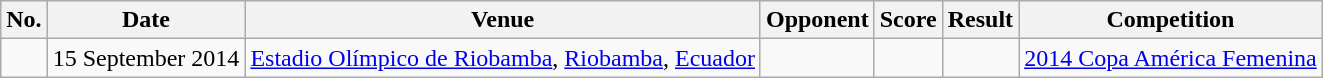<table class="wikitable">
<tr>
<th>No.</th>
<th>Date</th>
<th>Venue</th>
<th>Opponent</th>
<th>Score</th>
<th>Result</th>
<th>Competition</th>
</tr>
<tr>
<td></td>
<td>15 September 2014</td>
<td><a href='#'>Estadio Olímpico de Riobamba</a>, <a href='#'>Riobamba</a>, <a href='#'>Ecuador</a></td>
<td></td>
<td></td>
<td></td>
<td><a href='#'>2014 Copa América Femenina</a></td>
</tr>
</table>
